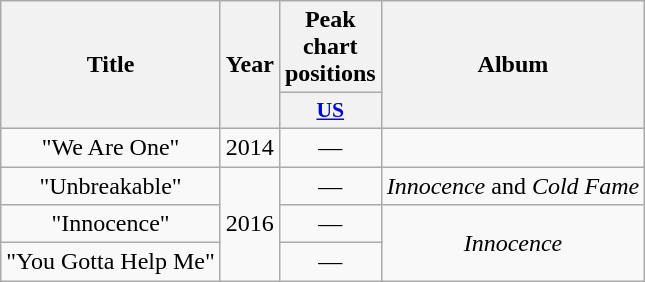<table class="wikitable plainrowheaders" style="text-align:center;">
<tr>
<th scope="col" rowspan="2">Title</th>
<th scope="col" rowspan="2">Year</th>
<th scope="col">Peak chart positions</th>
<th scope="col" rowspan="2">Album</th>
</tr>
<tr>
<th scope="col" style="width:3em;font-size:90%;"><a href='#'>US</a><br></th>
</tr>
<tr>
<td scope="row">"We Are One"</td>
<td>2014</td>
<td>—</td>
<td></td>
</tr>
<tr>
<td>"Unbreakable"</td>
<td rowspan="3">2016</td>
<td>—</td>
<td><em>Innocence</em> and <em>Cold Fame</em></td>
</tr>
<tr>
<td>"Innocence"</td>
<td>—</td>
<td rowspan="2"><em>Innocence</em></td>
</tr>
<tr>
<td>"You Gotta Help Me"</td>
<td>—</td>
</tr>
</table>
